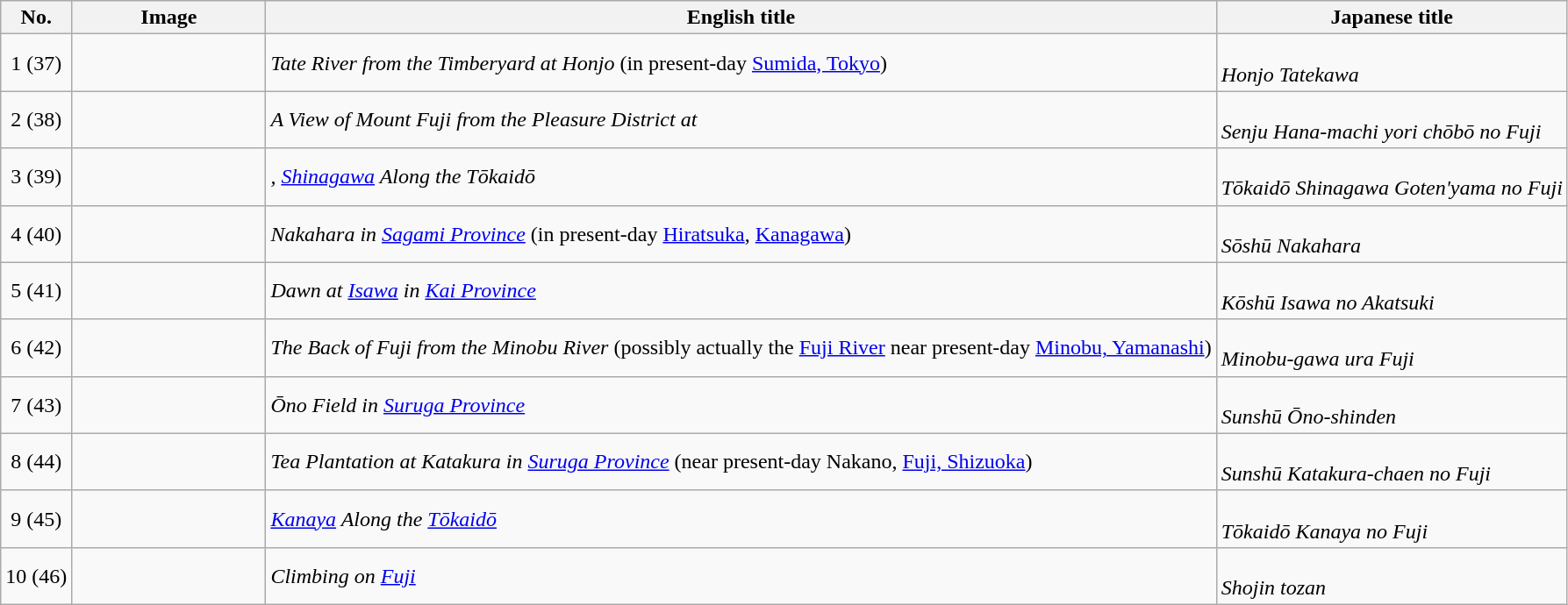<table class="wikitable">
<tr>
<th>No.</th>
<th width="140px">Image</th>
<th>English title</th>
<th>Japanese title</th>
</tr>
<tr>
<td align="center">1 (37)</td>
<td></td>
<td><em>Tate River from the Timberyard at Honjo</em> (in present-day <a href='#'>Sumida, Tokyo</a>)</td>
<td><br><em>Honjo Tatekawa</em></td>
</tr>
<tr>
<td align="center">2 (38)</td>
<td></td>
<td><em>A View of Mount Fuji from the Pleasure District at </em></td>
<td><br><em>Senju Hana-machi yori chōbō no Fuji</em></td>
</tr>
<tr>
<td align="center">3 (39)</td>
<td></td>
<td><em>, <a href='#'>Shinagawa</a> Along the Tōkaidō</em></td>
<td><br><em>Tōkaidō Shinagawa Goten'yama no Fuji</em></td>
</tr>
<tr>
<td align="center">4 (40)</td>
<td></td>
<td><em>Nakahara in <a href='#'>Sagami Province</a></em> (in present-day <a href='#'>Hiratsuka</a>, <a href='#'>Kanagawa</a>)</td>
<td><br><em>Sōshū Nakahara</em></td>
</tr>
<tr>
<td align="center">5 (41)</td>
<td></td>
<td><em>Dawn at <a href='#'>Isawa</a> in <a href='#'>Kai Province</a></em></td>
<td><br><em>Kōshū Isawa no Akatsuki</em></td>
</tr>
<tr>
<td align="center">6 (42)</td>
<td></td>
<td><em>The Back of Fuji from the Minobu River</em> (possibly actually the <a href='#'>Fuji River</a> near present-day <a href='#'>Minobu, Yamanashi</a>)</td>
<td><br><em>Minobu-gawa ura Fuji</em></td>
</tr>
<tr>
<td align="center">7 (43)</td>
<td></td>
<td><em>Ōno Field in <a href='#'>Suruga Province</a></em></td>
<td><br><em>Sunshū Ōno-shinden</em></td>
</tr>
<tr>
<td align="center">8 (44)</td>
<td></td>
<td><em>Tea Plantation at Katakura in <a href='#'>Suruga Province</a></em> (near present-day Nakano, <a href='#'>Fuji, Shizuoka</a>)</td>
<td><br><em>Sunshū Katakura-chaen no Fuji</em></td>
</tr>
<tr>
<td align="center">9 (45)</td>
<td></td>
<td><em><a href='#'>Kanaya</a> Along the <a href='#'>Tōkaidō</a></em></td>
<td><br><em>Tōkaidō Kanaya no Fuji</em></td>
</tr>
<tr>
<td align="center">10 (46)</td>
<td></td>
<td><em>Climbing on <a href='#'>Fuji</a></em></td>
<td><br><em>Shojin tozan</em></td>
</tr>
</table>
